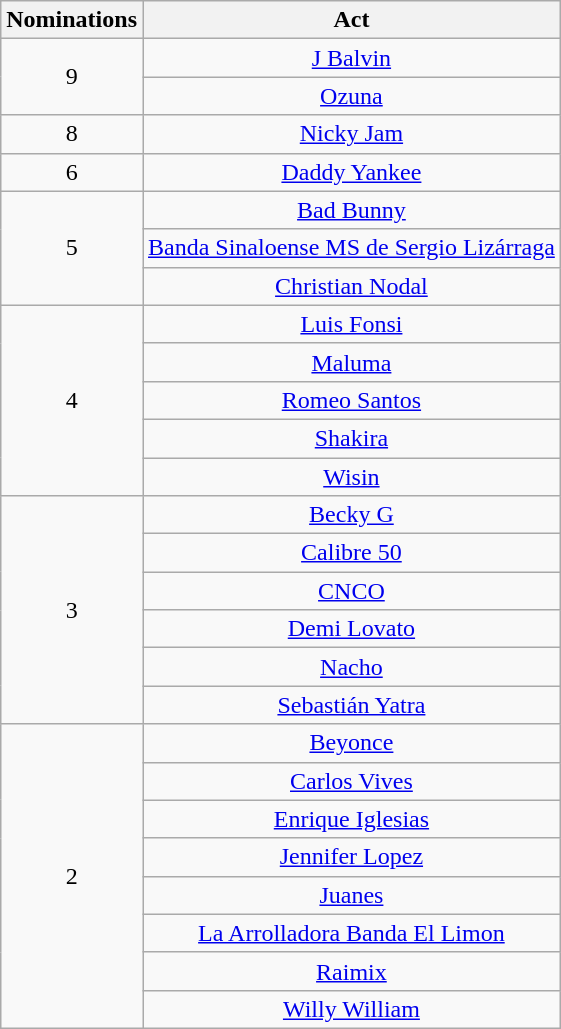<table class="wikitable" rowspan="2" style="text-align:center;">
<tr>
<th scope="col">Nominations</th>
<th scope="col">Act</th>
</tr>
<tr>
<td rowspan="2">9</td>
<td><a href='#'>J Balvin</a></td>
</tr>
<tr>
<td><a href='#'>Ozuna</a></td>
</tr>
<tr>
<td>8</td>
<td><a href='#'>Nicky Jam</a></td>
</tr>
<tr>
<td>6</td>
<td><a href='#'>Daddy Yankee</a></td>
</tr>
<tr>
<td rowspan="3">5</td>
<td><a href='#'>Bad Bunny</a></td>
</tr>
<tr>
<td><a href='#'>Banda Sinaloense MS de Sergio Lizárraga</a></td>
</tr>
<tr>
<td><a href='#'>Christian Nodal</a></td>
</tr>
<tr>
<td rowspan="5">4</td>
<td><a href='#'>Luis Fonsi</a></td>
</tr>
<tr>
<td><a href='#'>Maluma</a></td>
</tr>
<tr>
<td><a href='#'>Romeo Santos</a></td>
</tr>
<tr>
<td><a href='#'>Shakira</a></td>
</tr>
<tr>
<td><a href='#'>Wisin</a></td>
</tr>
<tr>
<td rowspan="6">3</td>
<td><a href='#'>Becky G</a></td>
</tr>
<tr>
<td><a href='#'>Calibre 50</a></td>
</tr>
<tr>
<td><a href='#'>CNCO</a></td>
</tr>
<tr>
<td><a href='#'>Demi Lovato</a></td>
</tr>
<tr>
<td><a href='#'>Nacho</a></td>
</tr>
<tr>
<td><a href='#'>Sebastián Yatra</a></td>
</tr>
<tr>
<td rowspan="8">2</td>
<td><a href='#'>Beyonce</a></td>
</tr>
<tr>
<td><a href='#'>Carlos Vives</a></td>
</tr>
<tr>
<td><a href='#'>Enrique Iglesias</a></td>
</tr>
<tr>
<td><a href='#'>Jennifer Lopez</a></td>
</tr>
<tr>
<td><a href='#'>Juanes</a></td>
</tr>
<tr>
<td><a href='#'>La Arrolladora Banda El Limon</a></td>
</tr>
<tr>
<td><a href='#'>Raimix</a></td>
</tr>
<tr>
<td><a href='#'>Willy William</a></td>
</tr>
</table>
